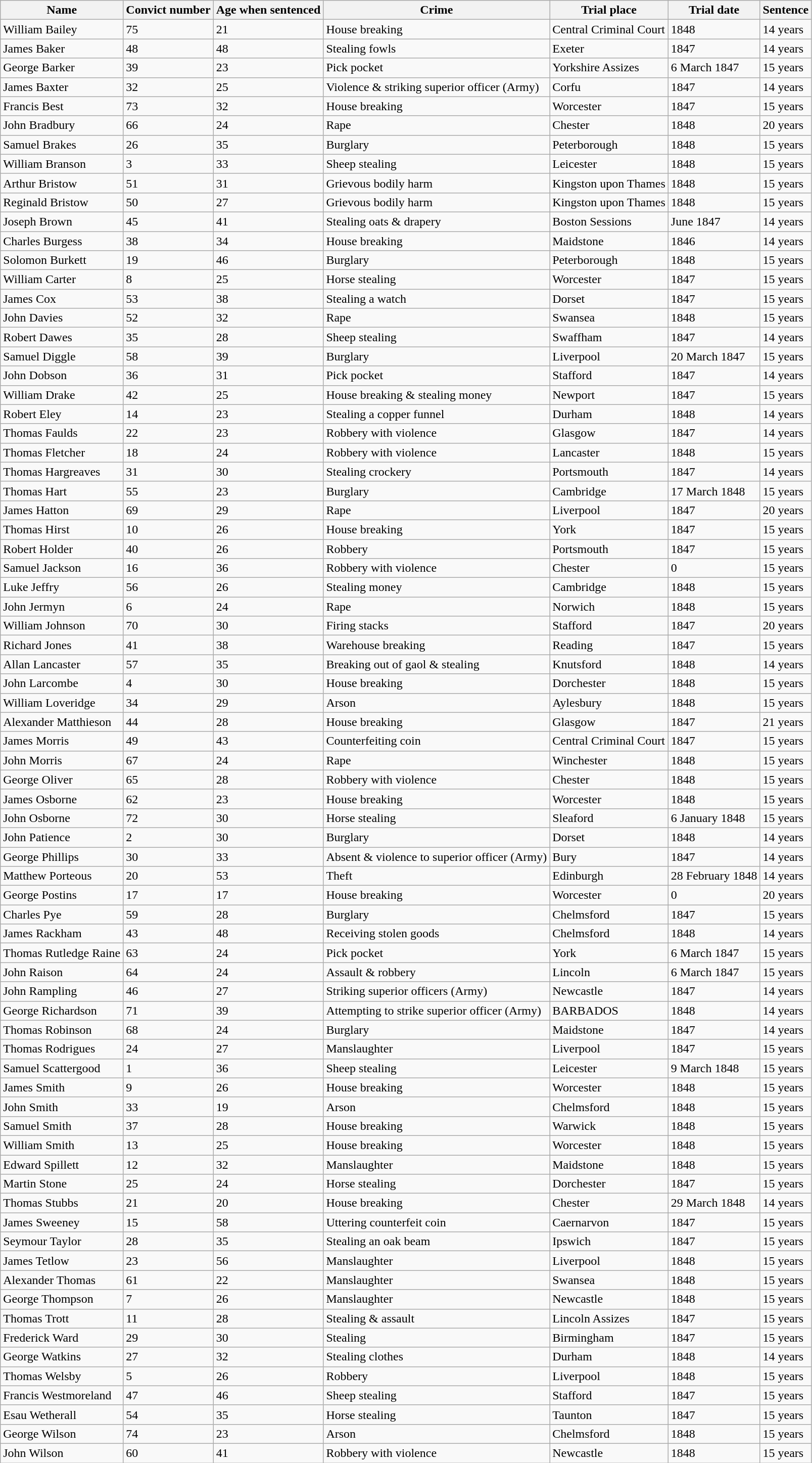<table class="wikitable">
<tr>
<th>Name</th>
<th>Convict number</th>
<th>Age when sentenced</th>
<th>Crime</th>
<th>Trial place</th>
<th>Trial date</th>
<th>Sentence</th>
</tr>
<tr>
<td>William Bailey</td>
<td>75</td>
<td>21</td>
<td>House breaking</td>
<td>Central Criminal Court</td>
<td>1848</td>
<td>14 years</td>
</tr>
<tr>
<td>James Baker</td>
<td>48</td>
<td>48</td>
<td>Stealing fowls</td>
<td>Exeter</td>
<td>1847</td>
<td>14 years</td>
</tr>
<tr>
<td>George Barker</td>
<td>39</td>
<td>23</td>
<td>Pick pocket</td>
<td>Yorkshire Assizes</td>
<td>6 March 1847</td>
<td>15 years</td>
</tr>
<tr>
<td>James Baxter</td>
<td>32</td>
<td>25</td>
<td>Violence & striking superior officer (Army)</td>
<td>Corfu</td>
<td>1847</td>
<td>14 years</td>
</tr>
<tr>
<td>Francis Best</td>
<td>73</td>
<td>32</td>
<td>House breaking</td>
<td>Worcester</td>
<td>1847</td>
<td>15 years</td>
</tr>
<tr>
<td>John Bradbury</td>
<td>66</td>
<td>24</td>
<td>Rape</td>
<td>Chester</td>
<td>1848</td>
<td>20 years</td>
</tr>
<tr>
<td>Samuel Brakes</td>
<td>26</td>
<td>35</td>
<td>Burglary</td>
<td>Peterborough</td>
<td>1848</td>
<td>15 years</td>
</tr>
<tr>
<td>William Branson</td>
<td>3</td>
<td>33</td>
<td>Sheep stealing</td>
<td>Leicester</td>
<td>1848</td>
<td>15 years</td>
</tr>
<tr>
<td>Arthur Bristow</td>
<td>51</td>
<td>31</td>
<td>Grievous bodily harm</td>
<td>Kingston upon Thames</td>
<td>1848</td>
<td>15 years</td>
</tr>
<tr>
<td>Reginald Bristow</td>
<td>50</td>
<td>27</td>
<td>Grievous bodily harm</td>
<td>Kingston upon Thames</td>
<td>1848</td>
<td>15 years</td>
</tr>
<tr>
<td>Joseph Brown</td>
<td>45</td>
<td>41</td>
<td>Stealing oats & drapery</td>
<td>Boston Sessions</td>
<td>June 1847</td>
<td>14 years</td>
</tr>
<tr>
<td>Charles Burgess</td>
<td>38</td>
<td>34</td>
<td>House breaking</td>
<td>Maidstone</td>
<td>1846</td>
<td>14 years</td>
</tr>
<tr>
<td>Solomon Burkett</td>
<td>19</td>
<td>46</td>
<td>Burglary</td>
<td>Peterborough</td>
<td>1848</td>
<td>15 years</td>
</tr>
<tr>
<td>William Carter</td>
<td>8</td>
<td>25</td>
<td>Horse stealing</td>
<td>Worcester</td>
<td>1847</td>
<td>15 years</td>
</tr>
<tr>
<td>James Cox</td>
<td>53</td>
<td>38</td>
<td>Stealing a watch</td>
<td>Dorset</td>
<td>1847</td>
<td>15 years</td>
</tr>
<tr>
<td>John Davies</td>
<td>52</td>
<td>32</td>
<td>Rape</td>
<td>Swansea</td>
<td>1848</td>
<td>15 years</td>
</tr>
<tr>
<td>Robert Dawes</td>
<td>35</td>
<td>28</td>
<td>Sheep stealing</td>
<td>Swaffham</td>
<td>1847</td>
<td>14 years</td>
</tr>
<tr>
<td>Samuel Diggle</td>
<td>58</td>
<td>39</td>
<td>Burglary</td>
<td>Liverpool</td>
<td>20 March 1847</td>
<td>15 years</td>
</tr>
<tr>
<td>John Dobson</td>
<td>36</td>
<td>31</td>
<td>Pick pocket</td>
<td>Stafford</td>
<td>1847</td>
<td>14 years</td>
</tr>
<tr>
<td>William Drake</td>
<td>42</td>
<td>25</td>
<td>House breaking & stealing money</td>
<td>Newport</td>
<td>1847</td>
<td>15 years</td>
</tr>
<tr>
<td>Robert Eley</td>
<td>14</td>
<td>23</td>
<td>Stealing a copper funnel</td>
<td>Durham</td>
<td>1848</td>
<td>14 years</td>
</tr>
<tr>
<td>Thomas Faulds</td>
<td>22</td>
<td>23</td>
<td>Robbery with violence</td>
<td>Glasgow</td>
<td>1847</td>
<td>14 years</td>
</tr>
<tr>
<td>Thomas Fletcher</td>
<td>18</td>
<td>24</td>
<td>Robbery with violence</td>
<td>Lancaster</td>
<td>1848</td>
<td>15 years</td>
</tr>
<tr>
<td>Thomas Hargreaves</td>
<td>31</td>
<td>30</td>
<td>Stealing crockery</td>
<td>Portsmouth</td>
<td>1847</td>
<td>14 years</td>
</tr>
<tr>
<td>Thomas Hart</td>
<td>55</td>
<td>23</td>
<td>Burglary</td>
<td>Cambridge</td>
<td>17 March 1848</td>
<td>15 years</td>
</tr>
<tr>
<td>James Hatton</td>
<td>69</td>
<td>29</td>
<td>Rape</td>
<td>Liverpool</td>
<td>1847</td>
<td>20 years</td>
</tr>
<tr>
<td>Thomas Hirst</td>
<td>10</td>
<td>26</td>
<td>House breaking</td>
<td>York</td>
<td>1847</td>
<td>15 years</td>
</tr>
<tr>
<td>Robert Holder</td>
<td>40</td>
<td>26</td>
<td>Robbery</td>
<td>Portsmouth</td>
<td>1847</td>
<td>15 years</td>
</tr>
<tr>
<td>Samuel Jackson</td>
<td>16</td>
<td>36</td>
<td>Robbery with violence</td>
<td>Chester</td>
<td>0</td>
<td>15 years</td>
</tr>
<tr>
<td>Luke Jeffry</td>
<td>56</td>
<td>26</td>
<td>Stealing money</td>
<td>Cambridge</td>
<td>1848</td>
<td>15 years</td>
</tr>
<tr>
<td>John Jermyn</td>
<td>6</td>
<td>24</td>
<td>Rape</td>
<td>Norwich</td>
<td>1848</td>
<td>15 years</td>
</tr>
<tr>
<td>William Johnson</td>
<td>70</td>
<td>30</td>
<td>Firing stacks</td>
<td>Stafford</td>
<td>1847</td>
<td>20 years</td>
</tr>
<tr>
<td>Richard Jones</td>
<td>41</td>
<td>38</td>
<td>Warehouse breaking</td>
<td>Reading</td>
<td>1847</td>
<td>15 years</td>
</tr>
<tr>
<td>Allan Lancaster</td>
<td>57</td>
<td>35</td>
<td>Breaking out of gaol & stealing</td>
<td>Knutsford</td>
<td>1848</td>
<td>14 years</td>
</tr>
<tr>
<td>John Larcombe</td>
<td>4</td>
<td>30</td>
<td>House breaking</td>
<td>Dorchester</td>
<td>1848</td>
<td>15 years</td>
</tr>
<tr>
<td>William Loveridge</td>
<td>34</td>
<td>29</td>
<td>Arson</td>
<td>Aylesbury</td>
<td>1848</td>
<td>15 years</td>
</tr>
<tr>
<td>Alexander Matthieson</td>
<td>44</td>
<td>28</td>
<td>House breaking</td>
<td>Glasgow</td>
<td>1847</td>
<td>21 years</td>
</tr>
<tr>
<td>James Morris</td>
<td>49</td>
<td>43</td>
<td>Counterfeiting coin</td>
<td>Central Criminal Court</td>
<td>1847</td>
<td>15 years</td>
</tr>
<tr>
<td>John Morris</td>
<td>67</td>
<td>24</td>
<td>Rape</td>
<td>Winchester</td>
<td>1848</td>
<td>15 years</td>
</tr>
<tr>
<td>George Oliver</td>
<td>65</td>
<td>28</td>
<td>Robbery with violence</td>
<td>Chester</td>
<td>1848</td>
<td>15 years</td>
</tr>
<tr>
<td>James Osborne</td>
<td>62</td>
<td>23</td>
<td>House breaking</td>
<td>Worcester</td>
<td>1848</td>
<td>15 years</td>
</tr>
<tr>
<td>John Osborne</td>
<td>72</td>
<td>30</td>
<td>Horse stealing</td>
<td>Sleaford</td>
<td>6 January 1848</td>
<td>15 years</td>
</tr>
<tr>
<td>John Patience</td>
<td>2</td>
<td>30</td>
<td>Burglary</td>
<td>Dorset</td>
<td>1848</td>
<td>14 years</td>
</tr>
<tr>
<td>George Phillips</td>
<td>30</td>
<td>33</td>
<td>Absent & violence to superior officer (Army)</td>
<td>Bury</td>
<td>1847</td>
<td>14 years</td>
</tr>
<tr>
<td>Matthew Porteous</td>
<td>20</td>
<td>53</td>
<td>Theft</td>
<td>Edinburgh</td>
<td>28 February 1848</td>
<td>14 years</td>
</tr>
<tr>
<td>George Postins</td>
<td>17</td>
<td>17</td>
<td>House breaking</td>
<td>Worcester</td>
<td>0</td>
<td>20 years</td>
</tr>
<tr>
<td>Charles Pye</td>
<td>59</td>
<td>28</td>
<td>Burglary</td>
<td>Chelmsford</td>
<td>1847</td>
<td>15 years</td>
</tr>
<tr>
<td>James Rackham</td>
<td>43</td>
<td>48</td>
<td>Receiving stolen goods</td>
<td>Chelmsford</td>
<td>1848</td>
<td>14 years</td>
</tr>
<tr>
<td>Thomas Rutledge Raine</td>
<td>63</td>
<td>24</td>
<td>Pick pocket</td>
<td>York</td>
<td>6 March 1847</td>
<td>15 years</td>
</tr>
<tr>
<td>John Raison</td>
<td>64</td>
<td>24</td>
<td>Assault & robbery</td>
<td>Lincoln</td>
<td>6 March 1847</td>
<td>15 years</td>
</tr>
<tr>
<td>John Rampling</td>
<td>46</td>
<td>27</td>
<td>Striking superior officers (Army)</td>
<td>Newcastle</td>
<td>1847</td>
<td>14 years</td>
</tr>
<tr>
<td>George Richardson</td>
<td>71</td>
<td>39</td>
<td>Attempting to strike superior officer (Army)</td>
<td>BARBADOS</td>
<td>1848</td>
<td>14 years</td>
</tr>
<tr>
<td>Thomas Robinson</td>
<td>68</td>
<td>24</td>
<td>Burglary</td>
<td>Maidstone</td>
<td>1847</td>
<td>14 years</td>
</tr>
<tr>
<td>Thomas Rodrigues</td>
<td>24</td>
<td>27</td>
<td>Manslaughter</td>
<td>Liverpool</td>
<td>1847</td>
<td>15 years</td>
</tr>
<tr>
<td>Samuel Scattergood</td>
<td>1</td>
<td>36</td>
<td>Sheep stealing</td>
<td>Leicester</td>
<td>9 March 1848</td>
<td>15 years</td>
</tr>
<tr>
<td>James Smith</td>
<td>9</td>
<td>26</td>
<td>House breaking</td>
<td>Worcester</td>
<td>1848</td>
<td>15 years</td>
</tr>
<tr>
<td>John Smith</td>
<td>33</td>
<td>19</td>
<td>Arson</td>
<td>Chelmsford</td>
<td>1848</td>
<td>15 years</td>
</tr>
<tr>
<td>Samuel Smith</td>
<td>37</td>
<td>28</td>
<td>House breaking</td>
<td>Warwick</td>
<td>1848</td>
<td>15 years</td>
</tr>
<tr>
<td>William Smith</td>
<td>13</td>
<td>25</td>
<td>House breaking</td>
<td>Worcester</td>
<td>1848</td>
<td>15 years</td>
</tr>
<tr>
<td>Edward Spillett</td>
<td>12</td>
<td>32</td>
<td>Manslaughter</td>
<td>Maidstone</td>
<td>1848</td>
<td>15 years</td>
</tr>
<tr>
<td>Martin Stone</td>
<td>25</td>
<td>24</td>
<td>Horse stealing</td>
<td>Dorchester</td>
<td>1847</td>
<td>15 years</td>
</tr>
<tr>
<td>Thomas Stubbs</td>
<td>21</td>
<td>20</td>
<td>House breaking</td>
<td>Chester</td>
<td>29 March 1848</td>
<td>14 years</td>
</tr>
<tr>
<td>James Sweeney</td>
<td>15</td>
<td>58</td>
<td>Uttering counterfeit coin</td>
<td>Caernarvon</td>
<td>1847</td>
<td>15 years</td>
</tr>
<tr>
<td>Seymour Taylor</td>
<td>28</td>
<td>35</td>
<td>Stealing an oak beam</td>
<td>Ipswich</td>
<td>1847</td>
<td>15 years</td>
</tr>
<tr>
<td>James Tetlow</td>
<td>23</td>
<td>56</td>
<td>Manslaughter</td>
<td>Liverpool</td>
<td>1848</td>
<td>15 years</td>
</tr>
<tr>
<td>Alexander Thomas</td>
<td>61</td>
<td>22</td>
<td>Manslaughter</td>
<td>Swansea</td>
<td>1848</td>
<td>15 years</td>
</tr>
<tr>
<td>George Thompson</td>
<td>7</td>
<td>26</td>
<td>Manslaughter</td>
<td>Newcastle</td>
<td>1848</td>
<td>15 years</td>
</tr>
<tr>
<td>Thomas Trott</td>
<td>11</td>
<td>28</td>
<td>Stealing & assault</td>
<td>Lincoln Assizes</td>
<td>1847</td>
<td>15 years</td>
</tr>
<tr>
<td>Frederick Ward</td>
<td>29</td>
<td>30</td>
<td>Stealing</td>
<td>Birmingham</td>
<td>1847</td>
<td>15 years</td>
</tr>
<tr>
<td>George Watkins</td>
<td>27</td>
<td>32</td>
<td>Stealing clothes</td>
<td>Durham</td>
<td>1848</td>
<td>14 years</td>
</tr>
<tr>
<td>Thomas Welsby</td>
<td>5</td>
<td>26</td>
<td>Robbery</td>
<td>Liverpool</td>
<td>1848</td>
<td>15 years</td>
</tr>
<tr>
<td>Francis Westmoreland</td>
<td>47</td>
<td>46</td>
<td>Sheep stealing</td>
<td>Stafford</td>
<td>1847</td>
<td>15 years</td>
</tr>
<tr>
<td>Esau Wetherall</td>
<td>54</td>
<td>35</td>
<td>Horse stealing</td>
<td>Taunton</td>
<td>1847</td>
<td>15 years</td>
</tr>
<tr>
<td>George Wilson</td>
<td>74</td>
<td>23</td>
<td>Arson</td>
<td>Chelmsford</td>
<td>1848</td>
<td>15 years</td>
</tr>
<tr>
<td>John Wilson</td>
<td>60</td>
<td>41</td>
<td>Robbery with violence</td>
<td>Newcastle</td>
<td>1848</td>
<td>15 years</td>
</tr>
</table>
